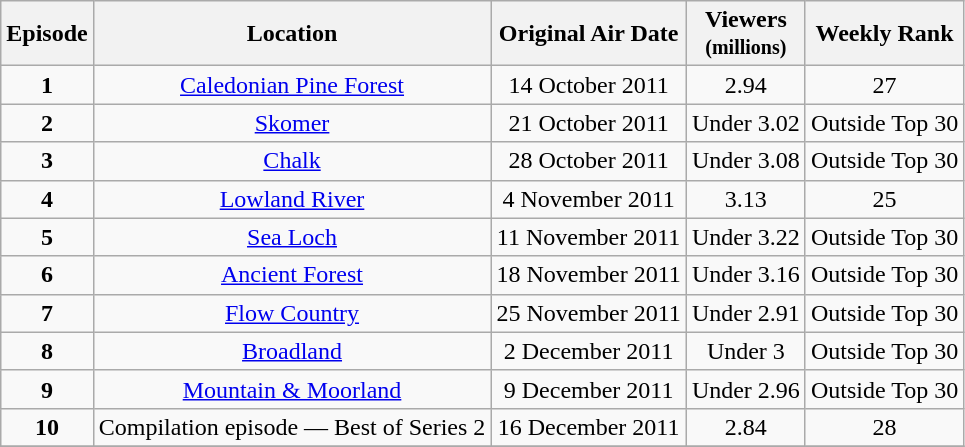<table class="wikitable" style="text-align:center;">
<tr>
<th>Episode</th>
<th>Location</th>
<th>Original Air Date</th>
<th>Viewers<br><small>(millions)</small></th>
<th>Weekly Rank</th>
</tr>
<tr>
<td><strong>1</strong></td>
<td><a href='#'>Caledonian Pine Forest</a></td>
<td>14 October 2011</td>
<td>2.94</td>
<td>27</td>
</tr>
<tr>
<td><strong>2</strong></td>
<td><a href='#'>Skomer</a></td>
<td>21 October 2011</td>
<td>Under 3.02</td>
<td>Outside Top 30</td>
</tr>
<tr>
<td><strong>3</strong></td>
<td><a href='#'>Chalk</a></td>
<td>28 October 2011</td>
<td>Under 3.08</td>
<td>Outside Top 30</td>
</tr>
<tr>
<td><strong>4</strong></td>
<td><a href='#'>Lowland River</a></td>
<td>4 November 2011</td>
<td>3.13</td>
<td>25</td>
</tr>
<tr>
<td><strong>5</strong></td>
<td><a href='#'>Sea Loch</a></td>
<td>11 November 2011</td>
<td>Under 3.22</td>
<td>Outside Top 30</td>
</tr>
<tr>
<td><strong>6</strong></td>
<td><a href='#'>Ancient Forest</a></td>
<td>18 November 2011</td>
<td>Under 3.16</td>
<td>Outside Top 30</td>
</tr>
<tr>
<td><strong>7</strong></td>
<td><a href='#'>Flow Country</a></td>
<td>25 November 2011</td>
<td>Under 2.91</td>
<td>Outside Top 30</td>
</tr>
<tr>
<td><strong>8</strong></td>
<td><a href='#'>Broadland</a></td>
<td>2 December 2011</td>
<td>Under 3</td>
<td>Outside Top 30</td>
</tr>
<tr>
<td><strong>9</strong></td>
<td><a href='#'>Mountain & Moorland</a></td>
<td>9 December 2011</td>
<td>Under 2.96</td>
<td>Outside Top 30</td>
</tr>
<tr>
<td><strong>10</strong></td>
<td>Compilation episode — Best of Series 2</td>
<td>16 December 2011</td>
<td>2.84</td>
<td>28</td>
</tr>
<tr>
</tr>
</table>
